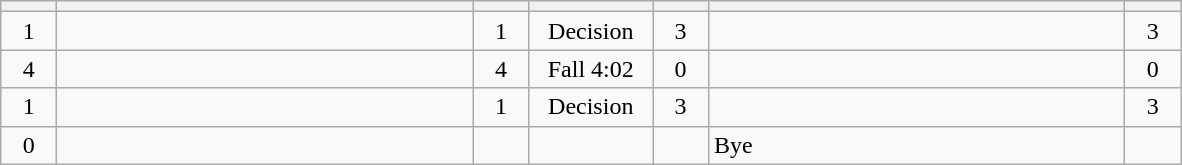<table class="wikitable" style="text-align: center;">
<tr>
<th width=30></th>
<th width=270></th>
<th width=30></th>
<th width=75></th>
<th width=30></th>
<th width=270></th>
<th width=30></th>
</tr>
<tr>
<td>1</td>
<td align=left><strong></strong></td>
<td>1</td>
<td>Decision</td>
<td>3</td>
<td align=left></td>
<td>3</td>
</tr>
<tr>
<td>4</td>
<td align=left></td>
<td>4</td>
<td>Fall 4:02</td>
<td>0</td>
<td align=left><strong></strong></td>
<td>0</td>
</tr>
<tr>
<td>1</td>
<td align=left><strong></strong></td>
<td>1</td>
<td>Decision</td>
<td>3</td>
<td align=left></td>
<td>3</td>
</tr>
<tr>
<td>0</td>
<td align=left><strong></strong></td>
<td></td>
<td></td>
<td></td>
<td align=left>Bye</td>
<td></td>
</tr>
</table>
